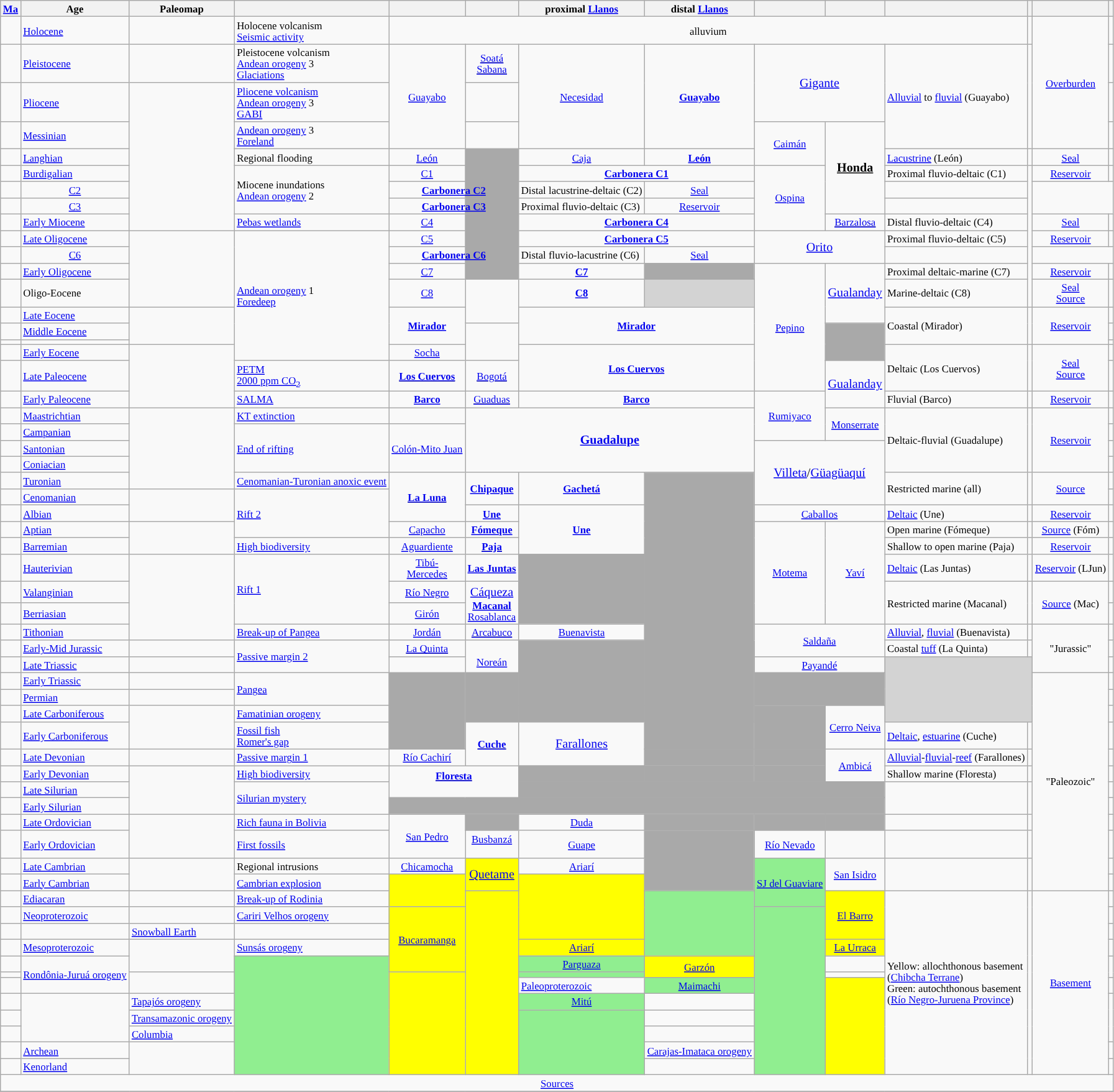<table class="wikitable mw-collapsible width=100%" style="font-size: 70%">
<tr>
<th><a href='#'>Ma</a></th>
<th>Age</th>
<th>Paleomap</th>
<th></th>
<th></th>
<th></th>
<th>proximal <a href='#'>Llanos</a></th>
<th>distal <a href='#'>Llanos</a></th>
<th></th>
<th></th>
<th></th>
<th></th>
<th></th>
<th class=unsortable></th>
</tr>
<tr>
<td align=center valign=bottom><strong></strong></td>
<td style="background-color: "><a href='#'>Holocene</a></td>
<td align=center></td>
<td>Holocene volcanism<br><a href='#'>Seismic activity</a></td>
<td colspan=7 align=center>alluvium</td>
<td></td>
<td rowspan=4 align=center><a href='#'>Overburden</a></td>
<td align=center></td>
</tr>
<tr>
<td align=center valign=top><strong></strong></td>
<td style="background-color: "><a href='#'>Pleistocene</a></td>
<td align=center></td>
<td>Pleistocene volcanism<br><a href='#'>Andean orogeny</a> 3<br><a href='#'>Glaciations</a></td>
<td rowspan=3 align=center><a href='#'>Guayabo</a></td>
<td align=center><u><a href='#'>Soatá</a></u><br><u><a href='#'>Sabana</a></u></td>
<td rowspan=3 align=center><a href='#'>Necesidad</a></td>
<td rowspan=3 align=center><strong><a href='#'>Guayabo</a></strong></td>
<td rowspan=2 colspan=2 align=center><big><a href='#'>Gigante</a></big><br></td>
<td rowspan=3><a href='#'>Alluvial</a> to <a href='#'>fluvial</a> (Guayabo)</td>
<td rowspan=3></td>
<td align=center></td>
</tr>
<tr>
<td align=center valign=top><strong></strong></td>
<td style="background-color: "><a href='#'>Pliocene</a></td>
<td align=center valign=bottom rowspan=7></td>
<td><a href='#'>Pliocene volcanism</a><br><a href='#'>Andean orogeny</a> 3<br><a href='#'>GABI</a></td>
<td align=center></td>
<td align=center></td>
</tr>
<tr>
<td align=center valign=top><strong></strong></td>
<td style="background-color: "><a href='#'>Messinian</a></td>
<td><a href='#'>Andean orogeny</a> 3<br><a href='#'>Foreland</a></td>
<td align=center></td>
<td align=center rowspan=2><a href='#'>Caimán</a></td>
<td rowspan=5 align=center><big><u><strong>Honda</strong></u></big></td>
<td align=center></td>
</tr>
<tr>
<td align=center valign=top><strong></strong></td>
<td style="background-color: "><a href='#'>Langhian</a></td>
<td>Regional flooding</td>
<td align=center><a href='#'>León</a></td>
<td align=center rowspan=8 bgcolor=darkgrey><strong></strong></td>
<td align=center><a href='#'>Caja</a></td>
<td align=center><strong><a href='#'>León</a></strong></td>
<td><a href='#'>Lacustrine</a> (León)</td>
<td></td>
<td align=center><a href='#'>Seal</a></td>
<td align=center></td>
</tr>
<tr>
<td align=center valign=top><strong></strong></td>
<td style="background-color: "><a href='#'>Burdigalian</a></td>
<td rowspan=3>Miocene inundations<br><a href='#'>Andean orogeny</a> 2</td>
<td align=center><a href='#'>C1</a></td>
<td colspan=2 align=center><strong><a href='#'>Carbonera C1</a></strong></td>
<td align=center rowspan=4><a href='#'>Ospina</a></td>
<td>Proximal fluvio-deltaic (C1)</td>
<td rowspan=8></td>
<td align=center><a href='#'>Reservoir</a></td>
<td align=center></td>
</tr>
<tr>
<td align=center valign=top><strong></strong></td>
<td align=center><a href='#'>C2</a></td>
<td colspan=2 align=center><strong><a href='#'>Carbonera C2</a></strong></td>
<td>Distal lacustrine-deltaic (C2)</td>
<td align=center><a href='#'>Seal</a></td>
<td align=center></td>
</tr>
<tr>
<td align=center valign=top><strong></strong></td>
<td align=center><a href='#'>C3</a></td>
<td colspan=2 align=center><strong><a href='#'>Carbonera C3</a></strong></td>
<td>Proximal fluvio-deltaic (C3)</td>
<td align=center><a href='#'>Reservoir</a></td>
<td align=center></td>
</tr>
<tr>
<td align=center valign=top><strong></strong></td>
<td style="background-color: "><a href='#'>Early Miocene</a></td>
<td><a href='#'>Pebas wetlands</a></td>
<td align=center><a href='#'>C4</a></td>
<td colspan=2 align=center><strong><a href='#'>Carbonera C4</a></strong></td>
<td align=center><u><a href='#'>Barzalosa</a></u></td>
<td>Distal fluvio-deltaic (C4)</td>
<td align=center><a href='#'>Seal</a></td>
<td align=center></td>
</tr>
<tr>
<td align=center valign=top><strong></strong></td>
<td style="background-color: "><a href='#'>Late Oligocene</a></td>
<td align=center valign=bottom rowspan=4></td>
<td rowspan=8><a href='#'>Andean orogeny</a> 1<br><a href='#'>Foredeep</a></td>
<td align=center><a href='#'>C5</a></td>
<td colspan=2 align=center><strong><a href='#'>Carbonera C5</a></strong></td>
<td colspan=2 rowspan=2 align=center><big><a href='#'>Orito</a></big></td>
<td>Proximal fluvio-deltaic (C5)</td>
<td align=center><a href='#'>Reservoir</a></td>
<td align=center></td>
</tr>
<tr>
<td align=center valign=top><strong></strong></td>
<td align=center><a href='#'>C6</a></td>
<td colspan=2 align=center><strong><a href='#'>Carbonera C6</a></strong></td>
<td>Distal fluvio-lacustrine (C6)</td>
<td align=center><a href='#'>Seal</a></td>
<td align=center></td>
</tr>
<tr>
<td align=center valign=top><strong></strong></td>
<td style="background-color: "><a href='#'>Early Oligocene</a></td>
<td align=center><a href='#'>C7</a></td>
<td align=center><strong><a href='#'>C7</a></strong></td>
<td bgcolor=darkgrey align=center></td>
<td align=center rowspan=7><a href='#'>Pepino</a></td>
<td rowspan=3 align=center><big><a href='#'>Gualanday</a></big></td>
<td>Proximal deltaic-marine (C7)</td>
<td align=center><a href='#'>Reservoir</a></td>
<td align=center></td>
</tr>
<tr>
<td align=center valign=top><strong></strong></td>
<td style="background-color: ">Oligo-Eocene</td>
<td align=center><a href='#'>C8</a></td>
<td align=center rowspan=2></td>
<td align=center><strong><a href='#'>C8</a></strong></td>
<td bgcolor=lightgrey align=center></td>
<td>Marine-deltaic (C8)</td>
<td align=center><a href='#'>Seal</a><br><a href='#'>Source</a></td>
<td align=center></td>
</tr>
<tr>
<td align=center valign=top><strong></strong></td>
<td style="background-color: "><a href='#'>Late Eocene</a></td>
<td align=center valign=bottom rowspan=3></td>
<td align=center rowspan=3><strong><a href='#'>Mirador</a></strong></td>
<td colspan=2 rowspan=3 align=center><strong><a href='#'>Mirador</a></strong></td>
<td rowspan=3>Coastal (Mirador)</td>
<td rowspan=3></td>
<td rowspan=3 align=center><a href='#'>Reservoir</a></td>
<td align=center></td>
</tr>
<tr>
<td align=center valign=top><strong></strong></td>
<td style="background-color: "><a href='#'>Middle Eocene</a></td>
<td align=center rowspan=3></td>
<td rowspan=3 bgcolor=darkgrey align=center><strong></strong></td>
<td align=center></td>
</tr>
<tr>
<td align=center valign=top><strong></strong></td>
<td align=center></td>
</tr>
<tr>
<td align=center valign=top><strong></strong></td>
<td style="background-color: "><a href='#'>Early Eocene</a></td>
<td align=center valign=bottom rowspan=3></td>
<td align=center><a href='#'>Socha</a></td>
<td colspan=2 rowspan=2 align=center><strong><a href='#'>Los Cuervos</a></strong></td>
<td rowspan=2>Deltaic (Los Cuervos)</td>
<td rowspan=2></td>
<td rowspan=2 align=center><a href='#'>Seal</a><br><a href='#'>Source</a></td>
<td align=center></td>
</tr>
<tr>
<td align=center valign=top><strong></strong></td>
<td style="background-color: "><a href='#'>Late Paleocene</a></td>
<td><a href='#'>PETM</a><br><a href='#'>2000 ppm CO<sub>2</sub></a></td>
<td align=center><u><strong><a href='#'>Los Cuervos</a></strong></u></td>
<td align=center><u><a href='#'>Bogotá</a></u></td>
<td rowspan=2 align=center><big><a href='#'>Gualanday</a></big></td>
<td align=center></td>
</tr>
<tr>
<td align=center valign=top><strong></strong></td>
<td style="background-color: "><a href='#'>Early Paleocene</a></td>
<td><a href='#'>SALMA</a></td>
<td align=center><strong><a href='#'>Barco</a></strong></td>
<td align=center><u><a href='#'>Guaduas</a></u></td>
<td colspan=2 align=center><strong><a href='#'>Barco</a></strong></td>
<td align=center rowspan=3><a href='#'>Rumiyaco</a></td>
<td>Fluvial (Barco)</td>
<td></td>
<td align=center><a href='#'>Reservoir</a></td>
<td align=center></td>
</tr>
<tr>
<td align=center valign=top><strong></strong></td>
<td style="background-color: "><a href='#'>Maastrichtian</a></td>
<td align=center valign=bottom rowspan=5></td>
<td><a href='#'>KT extinction</a></td>
<td align=center></td>
<td colspan=3 rowspan=4 align=center><big><strong><a href='#'>Guadalupe</a></strong></big></td>
<td rowspan=2 align=center><a href='#'>Monserrate</a></td>
<td rowspan=4>Deltaic-fluvial (Guadalupe)</td>
<td rowspan=4></td>
<td rowspan=4 align=center><a href='#'>Reservoir</a></td>
<td align=center></td>
</tr>
<tr>
<td align=center valign=top><strong></strong></td>
<td style="background-color: "><a href='#'>Campanian</a></td>
<td rowspan=3><a href='#'>End of rifting</a></td>
<td rowspan=3 align=center><a href='#'>Colón-Mito Juan</a></td>
<td align=center></td>
</tr>
<tr>
<td align=center valign=top><strong></strong></td>
<td style="background-color: "><a href='#'>Santonian</a></td>
<td colspan=2 rowspan=4 align=center><big><a href='#'>Villeta</a>/<a href='#'>Güagüaquí</a></big></td>
<td align=center></td>
</tr>
<tr>
<td align=center valign=top><strong></strong></td>
<td style="background-color: "><a href='#'>Coniacian</a></td>
<td align=center></td>
</tr>
<tr>
<td align=center valign=top><strong></strong></td>
<td style="background-color: "><a href='#'>Turonian</a></td>
<td><a href='#'>Cenomanian-Turonian anoxic event</a></td>
<td rowspan=3 align=center><strong><u><a href='#'>La Luna</a></u></strong></td>
<td rowspan=2 align=center><strong><a href='#'>Chipaque</a></strong></td>
<td rowspan=2 align=center><strong><a href='#'>Gachetá</a></strong></td>
<td rowspan=14 bgcolor=darkgrey align=center><strong></strong></td>
<td rowspan=2>Restricted marine (all)</td>
<td rowspan=2></td>
<td rowspan=2 align=center><a href='#'>Source</a></td>
<td align=center></td>
</tr>
<tr>
<td align=center valign=top><strong></strong></td>
<td style="background-color: "><a href='#'>Cenomanian</a></td>
<td align=center valign=bottom rowspan=2></td>
<td rowspan=3><a href='#'>Rift 2</a></td>
<td align=center></td>
</tr>
<tr>
<td align=center valign=top><strong></strong></td>
<td style="background-color: "><a href='#'>Albian</a></td>
<td align=center><strong><a href='#'>Une</a></strong></td>
<td rowspan=3 align=center><strong><a href='#'>Une</a></strong></td>
<td colspan=2 align=center><a href='#'>Caballos</a></td>
<td><a href='#'>Deltaic</a> (Une)</td>
<td></td>
<td align=center><a href='#'>Reservoir</a></td>
<td align=center></td>
</tr>
<tr>
<td align=center valign=top><strong></strong></td>
<td style="background-color: "><a href='#'>Aptian</a></td>
<td align=center valign=bottom rowspan=2></td>
<td align=center><a href='#'>Capacho</a></td>
<td align=center><strong><a href='#'>Fómeque</a></strong></td>
<td align=center rowspan=5><a href='#'>Motema</a></td>
<td rowspan=5 align=center><a href='#'>Yaví</a></td>
<td>Open marine (Fómeque)</td>
<td align=center></td>
<td align=center><a href='#'>Source</a> (Fóm)</td>
<td align=center></td>
</tr>
<tr>
<td align=center valign=top><strong></strong></td>
<td style="background-color: "><a href='#'>Barremian</a></td>
<td><a href='#'>High biodiversity</a></td>
<td align=center><a href='#'>Aguardiente</a></td>
<td align=center><u><strong><a href='#'>Paja</a></strong></u></td>
<td>Shallow to open marine (Paja)</td>
<td align=center></td>
<td align=center><a href='#'>Reservoir</a></td>
<td align=center></td>
</tr>
<tr>
<td align=center valign=top><strong></strong></td>
<td style="background-color: "><a href='#'>Hauterivian</a></td>
<td align=center valign=bottom rowspan=4></td>
<td rowspan=3><a href='#'>Rift 1</a></td>
<td align=center><a href='#'>Tibú-<br>Mercedes</a></td>
<td align=center><strong><a href='#'>Las Juntas</a></strong></td>
<td rowspan=3 bgcolor=darkgrey align=center><strong></strong></td>
<td><a href='#'>Deltaic</a> (Las Juntas)</td>
<td align=center></td>
<td align=center><a href='#'>Reservoir</a> (LJun)</td>
<td align=center></td>
</tr>
<tr>
<td align=center valign=top><strong></strong></td>
<td style="background-color: "><a href='#'>Valanginian</a></td>
<td align=center><a href='#'>Río Negro</a></td>
<td rowspan=2 align=center><big><a href='#'>Cáqueza</a></big><br><strong><a href='#'>Macanal</a></strong><br><a href='#'>Rosablanca</a></td>
<td rowspan=2>Restricted marine (Macanal)</td>
<td align=center rowspan=2></td>
<td rowspan=2 align=center><a href='#'>Source</a> (Mac)</td>
<td align=center></td>
</tr>
<tr>
<td align=center valign=top><strong></strong></td>
<td style="background-color: "><a href='#'>Berriasian</a></td>
<td align=center><a href='#'>Girón</a></td>
<td align=center></td>
</tr>
<tr>
<td align=center valign=top><strong></strong></td>
<td style="background-color: "><a href='#'>Tithonian</a></td>
<td><a href='#'>Break-up of Pangea</a></td>
<td align=center><a href='#'>Jordán</a></td>
<td align=center><u><a href='#'>Arcabuco</a></u></td>
<td align=center><a href='#'>Buenavista</a><br></td>
<td colspan=2 rowspan=2 align=center><a href='#'>Saldaña</a></td>
<td><a href='#'>Alluvial</a>, <a href='#'>fluvial</a> (Buenavista)</td>
<td align=center></td>
<td rowspan=3 align=center>"Jurassic"</td>
<td align=center></td>
</tr>
<tr>
<td align=center valign=top><strong></strong></td>
<td style="background-color: "><a href='#'>Early-Mid Jurassic</a></td>
<td align=center></td>
<td rowspan=2><a href='#'>Passive margin 2</a></td>
<td align=center><u><a href='#'>La Quinta</a></u></td>
<td align=center rowspan=2><br><a href='#'>Noreán</a></td>
<td rowspan=5 colspan=2 bgcolor=darkgrey align=center><strong></strong></td>
<td>Coastal <a href='#'>tuff</a> (La Quinta)</td>
<td align=center></td>
<td align=center></td>
</tr>
<tr>
<td align=center valign=top><strong></strong></td>
<td style="background-color: "><a href='#'>Late Triassic</a></td>
<td align=center></td>
<td align=center></td>
<td align=center colspan=2><a href='#'>Payandé</a></td>
<td rowspan=4 colspan=2 bgcolor=lightgrey></td>
<td align=center></td>
</tr>
<tr>
<td align=center valign=top><strong></strong></td>
<td style="background-color: "><a href='#'>Early Triassic</a></td>
<td align=center></td>
<td rowspan=2><a href='#'>Pangea</a></td>
<td rowspan=4 bgcolor=darkgrey align=center></td>
<td rowspan=3 bgcolor=darkgrey align=center><strong></strong></td>
<td colspan=2 rowspan=2 bgcolor=darkgrey align=center></td>
<td align=center rowspan=12>"Paleozoic"</td>
<td align=center></td>
</tr>
<tr>
<td align=center valign=top><strong></strong></td>
<td style="background-color: "><a href='#'>Permian</a></td>
<td align=center></td>
<td align=center></td>
</tr>
<tr>
<td align=center valign=top><strong></strong></td>
<td style="background-color: "><a href='#'>Late Carboniferous</a></td>
<td align=center rowspan=2></td>
<td><a href='#'>Famatinian orogeny</a></td>
<td rowspan=2 bgcolor=darkgrey align=center></td>
<td align=center rowspan=2><a href='#'>Cerro Neiva</a><br></td>
<td align=center></td>
</tr>
<tr>
<td align=center valign=top><strong></strong></td>
<td style="background-color: "><a href='#'>Early Carboniferous</a></td>
<td><a href='#'>Fossil fish</a><br><a href='#'>Romer's gap</a></td>
<td align=center rowspan=2><strong><u><a href='#'>Cuche</a></u></strong><br></td>
<td align=center rowspan=2><big><a href='#'>Farallones</a></big><br></td>
<td align=center bgcolor=darkgrey></td>
<td><a href='#'>Deltaic</a>, <a href='#'>estuarine</a> (Cuche)</td>
<td align=center></td>
<td align=center></td>
</tr>
<tr>
<td align=center valign=top><strong></strong></td>
<td style="background-color: "><a href='#'>Late Devonian</a></td>
<td align=center></td>
<td><a href='#'>Passive margin 1</a></td>
<td align=center><a href='#'>Río Cachirí</a><br></td>
<td align=center bgcolor=darkgrey></td>
<td align=center bgcolor=darkgrey></td>
<td align=center rowspan=2><a href='#'>Ambicá</a><br></td>
<td><a href='#'>Alluvial</a>-<a href='#'>fluvial</a>-<a href='#'>reef</a> (Farallones)</td>
<td align=center></td>
<td align=center></td>
</tr>
<tr>
<td align=center valign=top><strong></strong></td>
<td style="background-color: "><a href='#'>Early Devonian</a></td>
<td align=center rowspan=3></td>
<td><a href='#'>High biodiversity</a></td>
<td colspan=2 rowspan=2 align=center><strong><u><a href='#'>Floresta</a></u></strong><br><br></td>
<td bgcolor=darkgrey align=center></td>
<td bgcolor=darkgrey align=center></td>
<td bgcolor=darkgrey align=center></td>
<td>Shallow marine (Floresta)</td>
<td align=center></td>
<td align=center></td>
</tr>
<tr>
<td align=center valign=top><strong></strong></td>
<td style="background-color: "><a href='#'>Late Silurian</a></td>
<td rowspan=2><a href='#'>Silurian mystery</a></td>
<td colspan=4 bgcolor=darkgrey align=center></td>
<td rowspan=2></td>
<td rowspan=2></td>
<td align=center></td>
</tr>
<tr>
<td align=center valign=top><strong></strong></td>
<td style="background-color: "><a href='#'>Early Silurian</a></td>
<td colspan=6 bgcolor=darkgrey align=center><strong></strong></td>
<td align=center></td>
</tr>
<tr>
<td align=center valign=top><strong></strong></td>
<td style="background-color: "><a href='#'>Late Ordovician</a></td>
<td align=center rowspan=2></td>
<td><a href='#'>Rich fauna in Bolivia</a></td>
<td align=center rowspan=2><a href='#'>San Pedro</a><br></td>
<td align=center bgcolor=darkgrey></td>
<td align=center><a href='#'>Duda</a><br></td>
<td align=center bgcolor=darkgrey></td>
<td align=center bgcolor=darkgrey></td>
<td align=center bgcolor=darkgrey></td>
<td></td>
<td></td>
<td align=center></td>
</tr>
<tr>
<td align=center valign=top><strong></strong></td>
<td style="background-color: "><a href='#'>Early Ordovician</a></td>
<td><a href='#'>First fossils</a></td>
<td align=center><a href='#'>Busbanzá</a><br><br></td>
<td align=center><a href='#'>Guape</a><br></td>
<td align=center bgcolor=darkgrey></td>
<td align=center><a href='#'>Río Nevado</a><br></td>
<td align=center></td>
<td></td>
<td></td>
<td align=center></td>
</tr>
<tr>
<td align=center valign=top><strong></strong></td>
<td style="background-color: "><a href='#'>Late Cambrian</a></td>
<td align=center rowspan=2></td>
<td>Regional intrusions</td>
<td align=center><a href='#'>Chicamocha</a><br></td>
<td align=center bgcolor=yellow rowspan=2><big><a href='#'>Quetame</a></big><br></td>
<td align=center><a href='#'>Ariarí</a><br></td>
<td align=center rowspan=2 bgcolor=darkgrey></td>
<td align=center rowspan=3 bgcolor=lightgreen><a href='#'>SJ del Guaviare</a><br></td>
<td align=center rowspan=2><a href='#'>San Isidro</a><br></td>
<td rowspan=2></td>
<td rowspan=2 align=center></td>
<td align=center></td>
</tr>
<tr>
<td align=center valign=top><strong></strong></td>
<td style="background-color: "><a href='#'>Early Cambrian</a></td>
<td><a href='#'>Cambrian explosion</a></td>
<td rowspan=2 bgcolor=yellow align=center></td>
<td align=center rowspan=4 bgcolor=yellow></td>
<td align=center></td>
</tr>
<tr>
<td align=center valign=top><strong></strong></td>
<td style="background-color: "><a href='#'>Ediacaran</a></td>
<td align=center></td>
<td><a href='#'>Break-up of Rodinia</a></td>
<td align=center bgcolor=yellow rowspan=12></td>
<td bgcolor=lightgreen align=center rowspan=4></td>
<td bgcolor=yellow align=center rowspan=3><a href='#'>El Barro</a><br></td>
<td rowspan=12>Yellow: allochthonous basement<br>(<a href='#'>Chibcha Terrane</a>)<br>Green: autochthonous basement<br>(<a href='#'>Río Negro-Juruena Province</a>)</td>
<td rowspan=12></td>
<td align=center rowspan=12><a href='#'>Basement</a></td>
<td align=center></td>
</tr>
<tr>
<td align=center valign=top><strong></strong></td>
<td style="background-color: "><a href='#'>Neoproterozoic</a></td>
<td align=center></td>
<td><a href='#'>Cariri Velhos orogeny</a></td>
<td rowspan=4 bgcolor=yellow align=center><a href='#'>Bucaramanga</a><br></td>
<td bgcolor=lightgreen align=center rowspan=11></td>
<td align=center></td>
</tr>
<tr>
<td align=center valign=top><strong></strong></td>
<td align=center></td>
<td><a href='#'>Snowball Earth</a></td>
<td align=center></td>
</tr>
<tr>
<td align=center valign=top><strong></strong></td>
<td style="background-color: "><a href='#'>Mesoproterozoic</a></td>
<td align=center rowspan=2></td>
<td><a href='#'>Sunsás orogeny</a></td>
<td bgcolor=yellow align=center><a href='#'>Ariarí</a><br></td>
<td bgcolor=yellow align=center><a href='#'>La Urraca</a><br></td>
<td align=center></td>
</tr>
<tr>
<td align=center valign=top><strong></strong></td>
<td rowspan=3><a href='#'>Rondônia-Juruá orogeny</a></td>
<td bgcolor=lightgreen align=center rowspan=8></td>
<td bgcolor=lightgreen align=center><a href='#'>Parguaza</a><br></td>
<td bgcolor=yellow align=center rowspan=2><a href='#'>Garzón</a><br></td>
<td align=center></td>
</tr>
<tr>
<td align=center valign=top><strong></strong></td>
<td align=center rowspan=2></td>
<td align=center bgcolor=yellow rowspan=7></td>
<td bgcolor=lightgreen align=center></td>
<td align=center></td>
</tr>
<tr>
<td align=center valign=top><strong></strong></td>
<td style="background-color: "><a href='#'>Paleoproterozoic</a></td>
<td align=center bgcolor=lightgreen><a href='#'>Maimachi</a><br></td>
<td align=center bgcolor=yellow rowspan=6></td>
<td align=center></td>
</tr>
<tr>
<td align=center valign=top><strong></strong></td>
<td align=center rowspan=3></td>
<td><a href='#'>Tapajós orogeny</a></td>
<td bgcolor=lightgreen align=center><a href='#'>Mitú</a><br></td>
<td align=center></td>
</tr>
<tr>
<td align=center valign=top><strong></strong></td>
<td><a href='#'>Transamazonic orogeny</a></td>
<td rowspan=4 bgcolor=lightgreen align=center></td>
<td align=center></td>
</tr>
<tr>
<td align=center valign=top><strong></strong></td>
<td><a href='#'>Columbia</a></td>
<td align=center></td>
</tr>
<tr>
<td align=center valign=top><strong></strong></td>
<td style="background-color: "><a href='#'>Archean</a></td>
<td align=center rowspan=2></td>
<td><a href='#'>Carajas-Imataca orogeny</a></td>
<td align=center></td>
</tr>
<tr>
<td align=center valign=top><strong></strong></td>
<td><a href='#'>Kenorland</a></td>
<td align=center></td>
</tr>
<tr>
<td colspan=14 align=center><a href='#'>Sources</a></td>
</tr>
<tr>
</tr>
</table>
